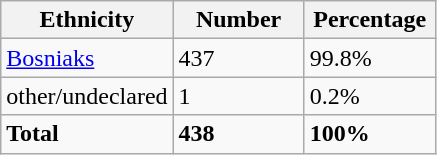<table class="wikitable">
<tr>
<th width="100px">Ethnicity</th>
<th width="80px">Number</th>
<th width="80px">Percentage</th>
</tr>
<tr>
<td><a href='#'>Bosniaks</a></td>
<td>437</td>
<td>99.8%</td>
</tr>
<tr>
<td>other/undeclared</td>
<td>1</td>
<td>0.2%</td>
</tr>
<tr>
<td><strong>Total</strong></td>
<td><strong>438</strong></td>
<td><strong>100%</strong></td>
</tr>
</table>
